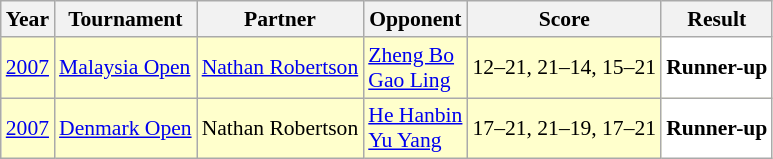<table class="sortable wikitable" style="font-size: 90%;">
<tr>
<th>Year</th>
<th>Tournament</th>
<th>Partner</th>
<th>Opponent</th>
<th>Score</th>
<th>Result</th>
</tr>
<tr style="background:#FFFFCC">
<td align="center"><a href='#'>2007</a></td>
<td align="left"><a href='#'>Malaysia Open</a></td>
<td align="left"> <a href='#'>Nathan Robertson</a></td>
<td align="left"> <a href='#'>Zheng Bo</a> <br>  <a href='#'>Gao Ling</a></td>
<td align="left">12–21, 21–14, 15–21</td>
<td style="text-align:left; background:white"> <strong>Runner-up</strong></td>
</tr>
<tr style="background:#FFFFCC">
<td align="center"><a href='#'>2007</a></td>
<td align="left"><a href='#'>Denmark Open</a></td>
<td align="left"> Nathan Robertson</td>
<td align="left"> <a href='#'>He Hanbin</a> <br>  <a href='#'>Yu Yang</a></td>
<td align="left">17–21, 21–19, 17–21</td>
<td style="text-align:left; background:white"> <strong>Runner-up</strong></td>
</tr>
</table>
